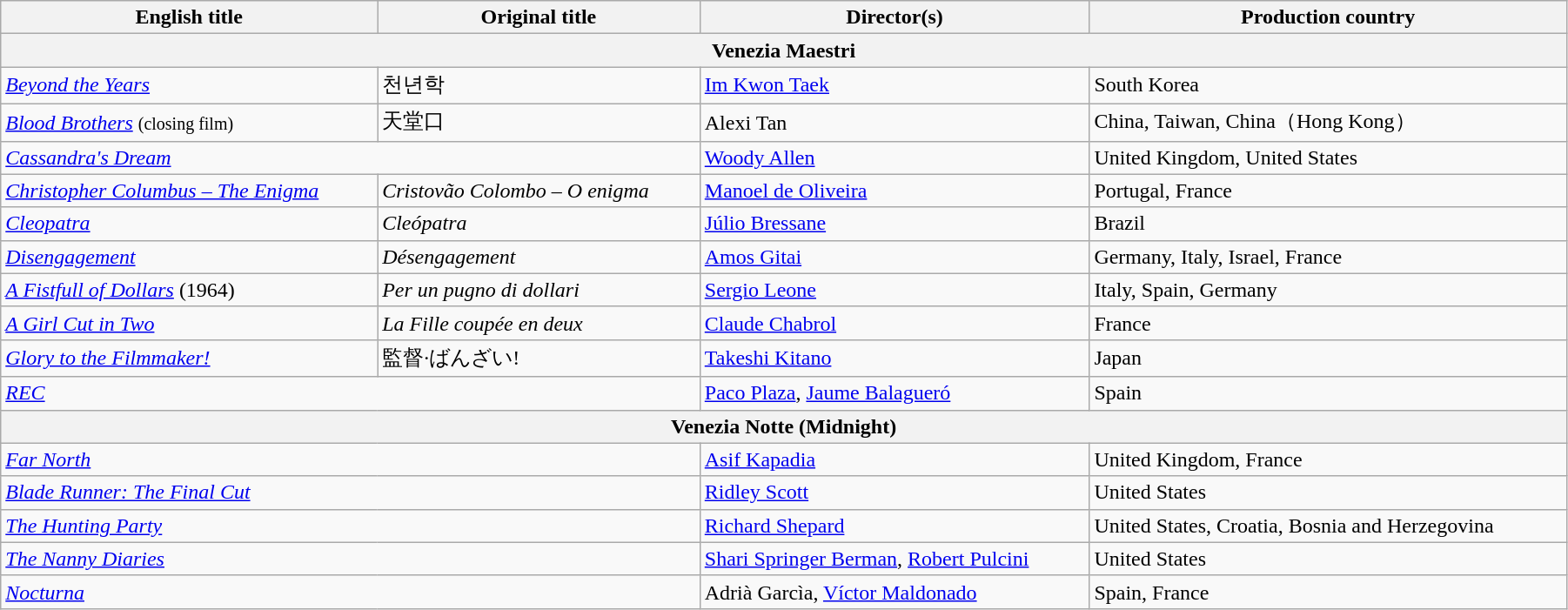<table class="wikitable" style="width:95%; margin-bottom:0px">
<tr>
<th>English title</th>
<th>Original title</th>
<th>Director(s)</th>
<th>Production country</th>
</tr>
<tr>
<th colspan=4>Venezia Maestri</th>
</tr>
<tr>
<td><em><a href='#'>Beyond the Years</a></em></td>
<td>천년학</td>
<td><a href='#'>Im Kwon Taek</a></td>
<td>South Korea</td>
</tr>
<tr>
<td><em><a href='#'>Blood Brothers</a></em> <small>(closing film)</small></td>
<td>天堂口</td>
<td>Alexi Tan</td>
<td>China, Taiwan, China（Hong Kong）</td>
</tr>
<tr>
<td colspan=2><em><a href='#'>Cassandra's Dream</a></em></td>
<td><a href='#'>Woody Allen</a></td>
<td>United Kingdom, United States</td>
</tr>
<tr>
<td><em><a href='#'>Christopher Columbus – The Enigma</a></em></td>
<td><em>Cristovão Colombo – O enigma</em></td>
<td><a href='#'>Manoel de Oliveira</a></td>
<td>Portugal, France</td>
</tr>
<tr>
<td><em><a href='#'>Cleopatra</a></em></td>
<td><em>Cleópatra</em></td>
<td><a href='#'>Júlio Bressane</a></td>
<td>Brazil</td>
</tr>
<tr>
<td><em><a href='#'>Disengagement</a></em></td>
<td><em>Désengagement</em></td>
<td><a href='#'>Amos Gitai</a></td>
<td>Germany, Italy, Israel, France</td>
</tr>
<tr>
<td><em><a href='#'>A Fistfull of Dollars</a></em> (1964)</td>
<td><em>Per un pugno di dollari</em></td>
<td><a href='#'>Sergio Leone</a></td>
<td>Italy, Spain, Germany</td>
</tr>
<tr>
<td><em><a href='#'>A Girl Cut in Two</a></em></td>
<td><em>La Fille coupée en deux</em></td>
<td><a href='#'>Claude Chabrol</a></td>
<td>France</td>
</tr>
<tr>
<td><em><a href='#'>Glory to the Filmmaker!</a></em></td>
<td>監督·ばんざい!</td>
<td><a href='#'>Takeshi Kitano</a></td>
<td>Japan</td>
</tr>
<tr>
<td colspan="2"><em><a href='#'>REC</a></em></td>
<td><a href='#'>Paco Plaza</a>, <a href='#'>Jaume Balagueró</a></td>
<td>Spain</td>
</tr>
<tr>
<th colspan="4">Venezia Notte (Midnight)</th>
</tr>
<tr>
<td colspan="2"><em><a href='#'>Far North</a></em></td>
<td><a href='#'>Asif Kapadia</a></td>
<td>United Kingdom, France</td>
</tr>
<tr>
<td colspan="2"><em><a href='#'>Blade Runner: The Final Cut</a></em></td>
<td><a href='#'>Ridley Scott</a></td>
<td>United States</td>
</tr>
<tr>
<td colspan="2"><em><a href='#'>The Hunting Party</a></em></td>
<td><a href='#'>Richard Shepard</a></td>
<td>United States, Croatia, Bosnia and Herzegovina</td>
</tr>
<tr>
<td colspan="2"><em><a href='#'>The Nanny Diaries</a></em></td>
<td><a href='#'>Shari Springer Berman</a>, <a href='#'>Robert Pulcini</a></td>
<td>United States</td>
</tr>
<tr>
<td colspan="2"><em><a href='#'>Nocturna</a></em></td>
<td>Adrià Garcìa, <a href='#'>Víctor Maldonado</a></td>
<td>Spain, France</td>
</tr>
</table>
